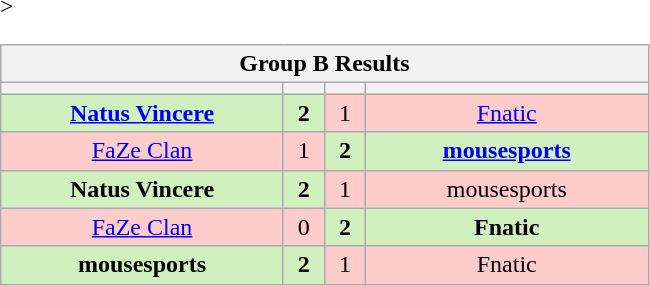<table class="wikitable" style="text-align: center;">
<tr>
<th colspan=4>Group B Results</th>
</tr>
<tr <noinclude>>
<th width="181px"></th>
<th width="20px"></th>
<th width="20px"></th>
<th width="181px"></noinclude></th>
</tr>
<tr>
<td style="background: #D0F0C0;"><strong><a href='#'>Natus Vincere</a></strong></td>
<td style="background: #D0F0C0;"><strong>2</strong></td>
<td style="background: #FFCCCC;">1</td>
<td style="background: #FFCCCC;"><a href='#'>Fnatic</a></td>
</tr>
<tr>
<td style="background: #FFCCCC;"><a href='#'>FaZe Clan</a></td>
<td style="background: #FFCCCC;">1</td>
<td style="background: #D0F0C0;"><strong>2</strong></td>
<td style="background: #D0F0C0;"><strong><a href='#'>mousesports</a></strong></td>
</tr>
<tr>
<td style="background: #D0F0C0;"><strong>Natus Vincere</strong></td>
<td style="background: #D0F0C0;"><strong>2</strong></td>
<td style="background: #FFCCCC;">1</td>
<td style="background: #FFCCCC;">mousesports</td>
</tr>
<tr>
<td style="background: #FFCCCC;"><a href='#'>FaZe Clan</a></td>
<td style="background: #FFCCCC;">0</td>
<td style="background: #D0F0C0;"><strong>2</strong></td>
<td style="background: #D0F0C0;"><strong>Fnatic</strong></td>
</tr>
<tr>
<td style="background: #D0F0C0;"><strong>mousesports</strong></td>
<td style="background: #D0F0C0;"><strong>2</strong></td>
<td style="background: #FFCCCC;">1</td>
<td style="background: #FFCCCC;">Fnatic</td>
</tr>
</table>
